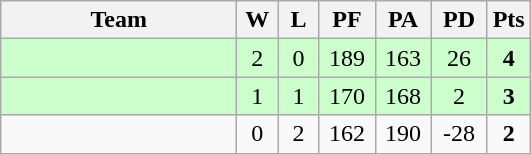<table class="wikitable" style="text-align:center;">
<tr>
<th width=150>Team</th>
<th width=20>W</th>
<th width=20>L</th>
<th width=30>PF</th>
<th width=30>PA</th>
<th width=30>PD</th>
<th width=20>Pts</th>
</tr>
<tr bgcolor="#ccffcc">
<td align="left"></td>
<td>2</td>
<td>0</td>
<td>189</td>
<td>163</td>
<td>26</td>
<td><strong>4</strong></td>
</tr>
<tr bgcolor="#ccffcc">
<td align="left"></td>
<td>1</td>
<td>1</td>
<td>170</td>
<td>168</td>
<td>2</td>
<td><strong>3</strong></td>
</tr>
<tr>
<td align="left"></td>
<td>0</td>
<td>2</td>
<td>162</td>
<td>190</td>
<td>-28</td>
<td><strong>2</strong></td>
</tr>
</table>
